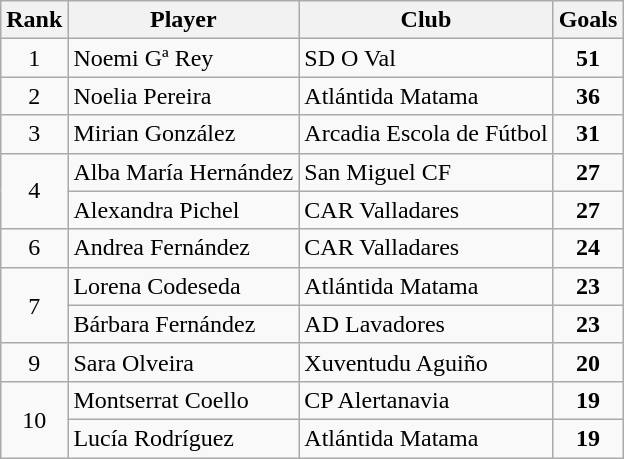<table class="wikitable" style="text-align:center">
<tr>
<th>Rank</th>
<th>Player</th>
<th>Club</th>
<th>Goals</th>
</tr>
<tr>
<td>1</td>
<td align="left">Noemi Gª Rey</td>
<td align="left">SD O Val</td>
<td><strong>51</strong></td>
</tr>
<tr>
<td>2</td>
<td align="left">Noelia Pereira</td>
<td align="left">Atlántida Matama</td>
<td><strong>36</strong></td>
</tr>
<tr>
<td>3</td>
<td align="left">Mirian González</td>
<td align="left">Arcadia Escola de Fútbol</td>
<td><strong>31</strong></td>
</tr>
<tr>
<td rowspan="2">4</td>
<td align="left">Alba María Hernández</td>
<td align="left">San Miguel CF</td>
<td><strong>27</strong></td>
</tr>
<tr>
<td align="left">Alexandra Pichel</td>
<td align="left">CAR Valladares</td>
<td><strong>27</strong></td>
</tr>
<tr>
<td>6</td>
<td align="left">Andrea Fernández</td>
<td align="left">CAR Valladares</td>
<td><strong>24</strong></td>
</tr>
<tr>
<td rowspan="2">7</td>
<td align="left">Lorena Codeseda</td>
<td align="left">Atlántida Matama</td>
<td><strong>23</strong></td>
</tr>
<tr>
<td align="left">Bárbara Fernández</td>
<td align="left">AD Lavadores</td>
<td><strong>23</strong></td>
</tr>
<tr>
<td>9</td>
<td align="left">Sara Olveira</td>
<td align="left">Xuventudu Aguiño</td>
<td><strong>20</strong></td>
</tr>
<tr>
<td rowspan="2">10</td>
<td align="left">Montserrat Coello</td>
<td align="left">CP Alertanavia</td>
<td><strong>19</strong></td>
</tr>
<tr>
<td align="left">Lucía Rodríguez</td>
<td align="left">Atlántida Matama</td>
<td><strong>19</strong></td>
</tr>
</table>
